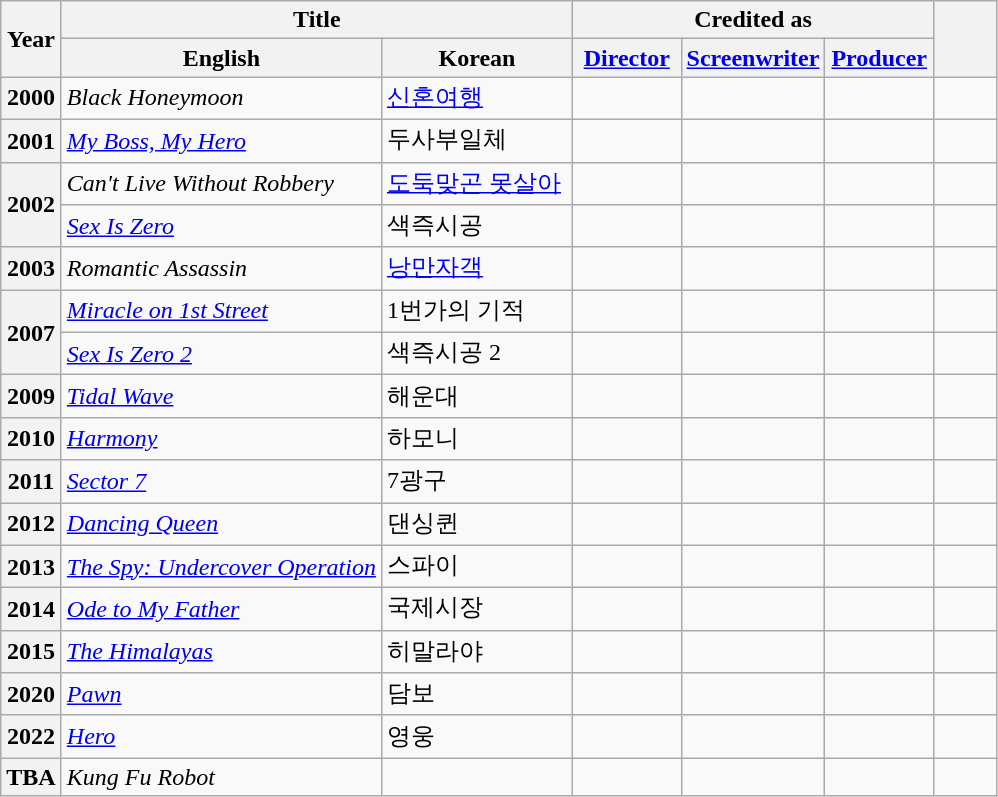<table class="wikitable sortable plainrowheaders">
<tr>
<th rowspan="2" style="width:33px;">Year</th>
<th colspan="2">Title</th>
<th colspan="3">Credited as</th>
<th rowspan="2" width="35" class="unsortable"></th>
</tr>
<tr>
<th>English</th>
<th width="120">Korean</th>
<th width="65"><a href='#'>Director</a></th>
<th width="65"><a href='#'>Screenwriter</a></th>
<th width="65"><a href='#'>Producer</a></th>
</tr>
<tr>
<th scope="row">2000</th>
<td><em>Black Honeymoon</em></td>
<td><a href='#'>신혼여행</a></td>
<td></td>
<td></td>
<td></td>
<td></td>
</tr>
<tr>
<th scope="row">2001</th>
<td><em><a href='#'>My Boss, My Hero</a></em></td>
<td>두사부일체</td>
<td></td>
<td></td>
<td></td>
<td></td>
</tr>
<tr>
<th rowspan="2" scope="row">2002</th>
<td><em>Can't Live Without Robbery</em></td>
<td><a href='#'>도둑맞곤 못살아</a></td>
<td></td>
<td></td>
<td></td>
<td></td>
</tr>
<tr>
<td><em><a href='#'>Sex Is Zero</a></em></td>
<td>색즉시공</td>
<td></td>
<td></td>
<td></td>
<td></td>
</tr>
<tr>
<th scope="row">2003</th>
<td><em>Romantic Assassin</em></td>
<td><a href='#'>낭만자객</a></td>
<td></td>
<td></td>
<td></td>
<td></td>
</tr>
<tr>
<th rowspan="2" scope="row">2007</th>
<td><em><a href='#'>Miracle on 1st Street</a></em></td>
<td>1번가의 기적</td>
<td></td>
<td></td>
<td></td>
<td></td>
</tr>
<tr>
<td><em><a href='#'>Sex Is Zero 2</a></em></td>
<td>색즉시공 2</td>
<td></td>
<td></td>
<td></td>
<td></td>
</tr>
<tr>
<th scope="row">2009</th>
<td><em><a href='#'>Tidal Wave</a></em></td>
<td>해운대</td>
<td></td>
<td></td>
<td></td>
<td></td>
</tr>
<tr>
<th scope="row">2010</th>
<td><em><a href='#'>Harmony</a></em></td>
<td>하모니</td>
<td></td>
<td></td>
<td></td>
<td></td>
</tr>
<tr>
<th scope="row">2011</th>
<td><em><a href='#'>Sector 7</a></em></td>
<td>7광구</td>
<td></td>
<td></td>
<td></td>
<td></td>
</tr>
<tr>
<th scope="row">2012</th>
<td><em><a href='#'>Dancing Queen</a></em></td>
<td>댄싱퀸</td>
<td></td>
<td></td>
<td></td>
<td></td>
</tr>
<tr>
<th scope="row">2013</th>
<td><em><a href='#'>The Spy: Undercover Operation</a></em></td>
<td>스파이</td>
<td></td>
<td></td>
<td></td>
<td></td>
</tr>
<tr>
<th scope="row">2014</th>
<td><em><a href='#'>Ode to My Father</a></em></td>
<td>국제시장</td>
<td></td>
<td></td>
<td></td>
<td></td>
</tr>
<tr>
<th scope="row">2015</th>
<td><em><a href='#'>The Himalayas</a></em></td>
<td>히말라야</td>
<td></td>
<td></td>
<td></td>
<td></td>
</tr>
<tr>
<th scope="row">2020</th>
<td><em><a href='#'>Pawn</a></em></td>
<td>담보</td>
<td></td>
<td></td>
<td></td>
<td></td>
</tr>
<tr>
<th scope="row">2022</th>
<td><em><a href='#'>Hero</a></em></td>
<td>영웅</td>
<td></td>
<td></td>
<td></td>
<td></td>
</tr>
<tr>
<th scope="row">TBA</th>
<td><em>Kung Fu Robot</em></td>
<td></td>
<td></td>
<td></td>
<td></td>
<td></td>
</tr>
</table>
